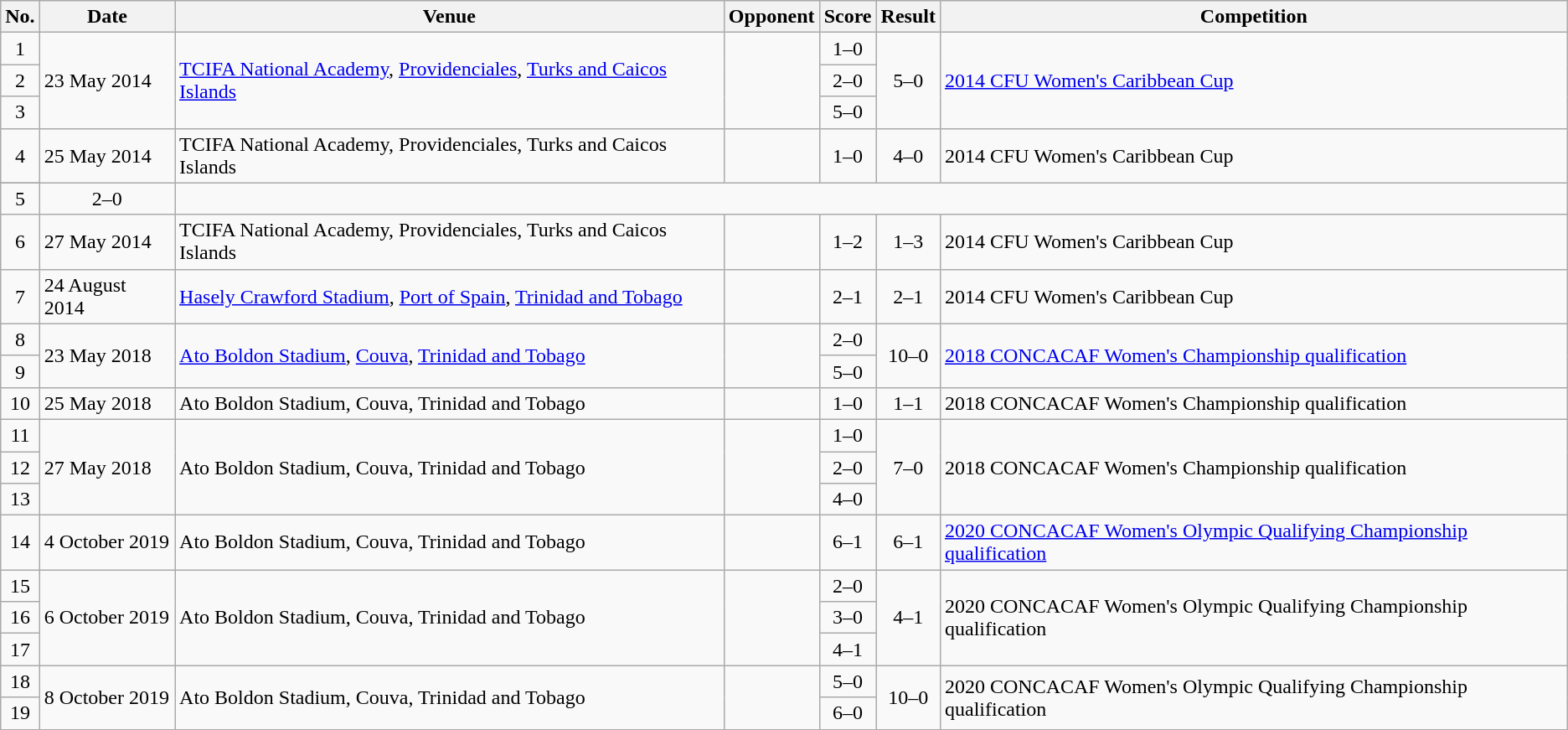<table class="wikitable sortable">
<tr>
<th scope="col">No.</th>
<th scope="col">Date</th>
<th scope="col">Venue</th>
<th scope="col">Opponent</th>
<th scope="col">Score</th>
<th scope="col">Result</th>
<th scope="col">Competition</th>
</tr>
<tr>
<td align="center">1</td>
<td rowspan="3">23 May 2014</td>
<td rowspan="3"><a href='#'>TCIFA National Academy</a>, <a href='#'>Providenciales</a>, <a href='#'>Turks and Caicos Islands</a></td>
<td rowspan="3"></td>
<td align="center">1–0</td>
<td rowspan="3" style="text-align:center">5–0</td>
<td rowspan="3"><a href='#'>2014 CFU Women's Caribbean Cup</a></td>
</tr>
<tr>
<td align="center">2</td>
<td align="center">2–0</td>
</tr>
<tr>
<td align="center">3</td>
<td align="center">5–0</td>
</tr>
<tr>
<td align="center">4</td>
<td rowspan="2">25 May 2014</td>
<td rowspan="2">TCIFA National Academy, Providenciales, Turks and Caicos Islands</td>
<td rowspan="2"></td>
<td align="center">1–0</td>
<td rowspan="2" style="text-align:center">4–0</td>
<td rowspan="2">2014 CFU Women's Caribbean Cup</td>
</tr>
<tr>
</tr>
<tr>
<td align="center">5</td>
<td align="center">2–0</td>
</tr>
<tr>
<td align="center">6</td>
<td>27 May 2014</td>
<td>TCIFA National Academy, Providenciales, Turks and Caicos Islands</td>
<td></td>
<td align="center">1–2</td>
<td align="center">1–3</td>
<td>2014 CFU Women's Caribbean Cup</td>
</tr>
<tr>
<td align="center">7</td>
<td>24 August 2014</td>
<td><a href='#'>Hasely Crawford Stadium</a>, <a href='#'>Port of Spain</a>, <a href='#'>Trinidad and Tobago</a></td>
<td></td>
<td align="center">2–1</td>
<td align="center">2–1</td>
<td>2014 CFU Women's Caribbean Cup</td>
</tr>
<tr>
<td align="center">8</td>
<td rowspan="2">23 May 2018</td>
<td rowspan="2"><a href='#'>Ato Boldon Stadium</a>, <a href='#'>Couva</a>, <a href='#'>Trinidad and Tobago</a></td>
<td rowspan="2"></td>
<td align="center">2–0</td>
<td rowspan="2" style="text-align:center">10–0</td>
<td rowspan="2"><a href='#'>2018 CONCACAF Women's Championship qualification</a></td>
</tr>
<tr>
<td align="center">9</td>
<td align="center">5–0</td>
</tr>
<tr>
<td align="center">10</td>
<td>25 May 2018</td>
<td>Ato Boldon Stadium, Couva, Trinidad and Tobago</td>
<td></td>
<td align="center">1–0</td>
<td align="center">1–1</td>
<td>2018 CONCACAF Women's Championship qualification</td>
</tr>
<tr>
<td align="center">11</td>
<td rowspan="3">27 May 2018</td>
<td rowspan="3">Ato Boldon Stadium, Couva, Trinidad and Tobago</td>
<td rowspan="3"></td>
<td align="center">1–0</td>
<td rowspan="3" style="text-align:center">7–0</td>
<td rowspan="3">2018 CONCACAF Women's Championship qualification</td>
</tr>
<tr>
<td align="center">12</td>
<td align="center">2–0</td>
</tr>
<tr>
<td align="center">13</td>
<td align="center">4–0</td>
</tr>
<tr>
<td align="center">14</td>
<td>4 October 2019</td>
<td>Ato Boldon Stadium, Couva, Trinidad and Tobago</td>
<td></td>
<td align="center">6–1</td>
<td align="center">6–1</td>
<td><a href='#'>2020 CONCACAF Women's Olympic Qualifying Championship qualification</a></td>
</tr>
<tr>
<td align="center">15</td>
<td rowspan="3">6 October 2019</td>
<td rowspan="3">Ato Boldon Stadium, Couva, Trinidad and Tobago</td>
<td rowspan="3"></td>
<td align="center">2–0</td>
<td rowspan="3" style="text-align:center">4–1</td>
<td rowspan="3">2020 CONCACAF Women's Olympic Qualifying Championship qualification</td>
</tr>
<tr>
<td align="center">16</td>
<td align="center">3–0</td>
</tr>
<tr>
<td align="center">17</td>
<td align="center">4–1</td>
</tr>
<tr>
<td align="center">18</td>
<td rowspan="2">8 October 2019</td>
<td rowspan="2">Ato Boldon Stadium, Couva, Trinidad and Tobago</td>
<td rowspan="2"></td>
<td align="center">5–0</td>
<td rowspan="2" style="text-align:center">10–0</td>
<td rowspan="2">2020 CONCACAF Women's Olympic Qualifying Championship qualification</td>
</tr>
<tr>
<td align="center">19</td>
<td align="center">6–0</td>
</tr>
</table>
